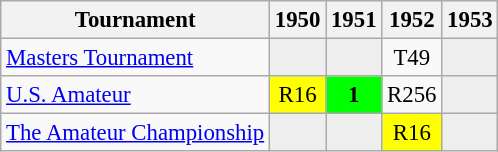<table class="wikitable" style="font-size:95%;text-align:center;">
<tr>
<th>Tournament</th>
<th>1950</th>
<th>1951</th>
<th>1952</th>
<th>1953</th>
</tr>
<tr>
<td align=left><a href='#'>Masters Tournament</a></td>
<td style="background:#eeeeee;"></td>
<td style="background:#eeeeee;"></td>
<td>T49</td>
<td style="background:#eeeeee;"></td>
</tr>
<tr>
<td align=left><a href='#'>U.S. Amateur</a></td>
<td style="background:yellow;">R16</td>
<td style="background:lime;"><strong>1</strong></td>
<td>R256</td>
<td style="background:#eeeeee;"></td>
</tr>
<tr>
<td align=left><a href='#'>The Amateur Championship</a></td>
<td style="background:#eeeeee;"></td>
<td style="background:#eeeeee;"></td>
<td style="background:yellow;">R16</td>
<td style="background:#eeeeee;"></td>
</tr>
</table>
